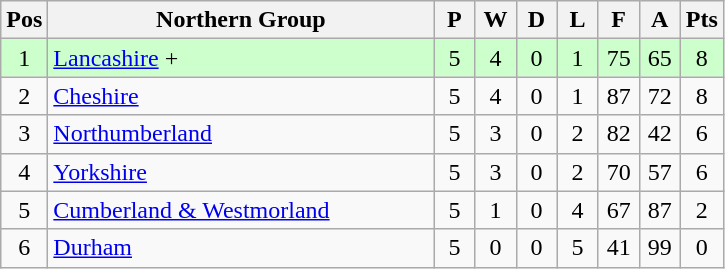<table class="wikitable" style="font-size: 100%">
<tr>
<th width=20>Pos</th>
<th width=250>Northern Group</th>
<th width=20>P</th>
<th width=20>W</th>
<th width=20>D</th>
<th width=20>L</th>
<th width=20>F</th>
<th width=20>A</th>
<th width=20>Pts</th>
</tr>
<tr align=center style="background: #CCFFCC;">
<td>1</td>
<td align="left"><a href='#'>Lancashire</a> +</td>
<td>5</td>
<td>4</td>
<td>0</td>
<td>1</td>
<td>75</td>
<td>65</td>
<td>8</td>
</tr>
<tr align=center>
<td>2</td>
<td align="left"><a href='#'>Cheshire</a></td>
<td>5</td>
<td>4</td>
<td>0</td>
<td>1</td>
<td>87</td>
<td>72</td>
<td>8</td>
</tr>
<tr align=center>
<td>3</td>
<td align="left"><a href='#'>Northumberland</a></td>
<td>5</td>
<td>3</td>
<td>0</td>
<td>2</td>
<td>82</td>
<td>42</td>
<td>6</td>
</tr>
<tr align=center>
<td>4</td>
<td align="left"><a href='#'>Yorkshire</a></td>
<td>5</td>
<td>3</td>
<td>0</td>
<td>2</td>
<td>70</td>
<td>57</td>
<td>6</td>
</tr>
<tr align=center>
<td>5</td>
<td align="left"><a href='#'>Cumberland & Westmorland</a></td>
<td>5</td>
<td>1</td>
<td>0</td>
<td>4</td>
<td>67</td>
<td>87</td>
<td>2</td>
</tr>
<tr align=center>
<td>6</td>
<td align="left"><a href='#'>Durham</a></td>
<td>5</td>
<td>0</td>
<td>0</td>
<td>5</td>
<td>41</td>
<td>99</td>
<td>0</td>
</tr>
</table>
